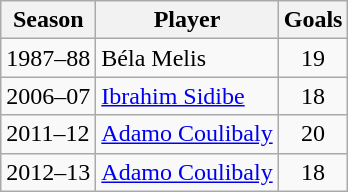<table class="wikitable">
<tr>
<th>Season</th>
<th>Player</th>
<th>Goals</th>
</tr>
<tr>
<td>1987–88</td>
<td> Béla Melis</td>
<td align=center>19</td>
</tr>
<tr>
<td>2006–07</td>
<td> <a href='#'>Ibrahim Sidibe</a></td>
<td align=center>18</td>
</tr>
<tr>
<td>2011–12</td>
<td> <a href='#'>Adamo Coulibaly</a></td>
<td align=center>20</td>
</tr>
<tr>
<td>2012–13</td>
<td> <a href='#'>Adamo Coulibaly</a></td>
<td align=center>18</td>
</tr>
</table>
